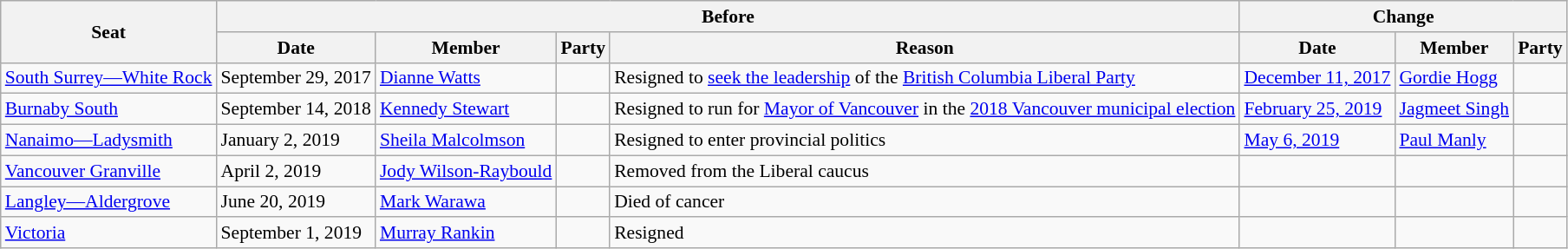<table class="wikitable"  style="font-size:90%;">
<tr>
<th rowspan="2">Seat</th>
<th colspan="4">Before</th>
<th colspan="3">Change</th>
</tr>
<tr>
<th>Date</th>
<th>Member</th>
<th>Party</th>
<th>Reason</th>
<th>Date</th>
<th>Member</th>
<th>Party</th>
</tr>
<tr>
<td><a href='#'>South Surrey—White Rock</a></td>
<td>September 29, 2017</td>
<td><a href='#'>Dianne Watts</a></td>
<td></td>
<td>Resigned to <a href='#'>seek the leadership</a> of the <a href='#'>British Columbia Liberal Party</a></td>
<td><a href='#'>December 11, 2017</a></td>
<td><a href='#'>Gordie Hogg</a></td>
<td></td>
</tr>
<tr>
<td><a href='#'>Burnaby South</a></td>
<td>September 14, 2018</td>
<td><a href='#'>Kennedy Stewart</a></td>
<td></td>
<td>Resigned to run for <a href='#'>Mayor of Vancouver</a> in the <a href='#'>2018 Vancouver municipal election</a></td>
<td><a href='#'>February 25, 2019</a></td>
<td><a href='#'>Jagmeet Singh</a></td>
<td></td>
</tr>
<tr>
<td><a href='#'>Nanaimo—Ladysmith</a></td>
<td>January 2, 2019</td>
<td><a href='#'>Sheila Malcolmson</a></td>
<td></td>
<td>Resigned to enter provincial politics</td>
<td><a href='#'>May 6, 2019</a></td>
<td><a href='#'>Paul Manly</a></td>
<td></td>
</tr>
<tr>
<td><a href='#'>Vancouver Granville</a></td>
<td>April 2, 2019</td>
<td><a href='#'>Jody Wilson-Raybould</a></td>
<td></td>
<td>Removed from the Liberal caucus</td>
<td></td>
<td></td>
<td></td>
</tr>
<tr>
<td><a href='#'>Langley—Aldergrove</a></td>
<td>June 20, 2019</td>
<td><a href='#'>Mark Warawa</a></td>
<td></td>
<td>Died of cancer</td>
<td></td>
<td></td>
<td></td>
</tr>
<tr>
<td><a href='#'>Victoria</a></td>
<td>September 1, 2019</td>
<td><a href='#'>Murray Rankin</a></td>
<td></td>
<td>Resigned</td>
<td></td>
<td></td>
<td></td>
</tr>
</table>
